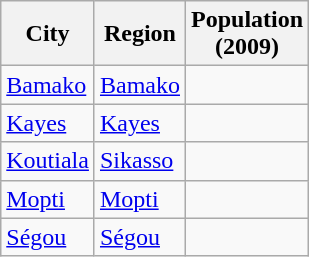<table class="wikitable sortable sticky-header col3right">
<tr>
<th>City</th>
<th>Region</th>
<th>Population<br>(2009)</th>
</tr>
<tr>
<td><a href='#'>Bamako</a></td>
<td><a href='#'>Bamako</a></td>
<td></td>
</tr>
<tr>
<td><a href='#'>Kayes</a></td>
<td><a href='#'>Kayes</a></td>
<td></td>
</tr>
<tr>
<td><a href='#'>Koutiala</a></td>
<td><a href='#'>Sikasso</a></td>
<td></td>
</tr>
<tr>
<td><a href='#'>Mopti</a></td>
<td><a href='#'>Mopti</a></td>
<td></td>
</tr>
<tr>
<td><a href='#'>Ségou</a></td>
<td><a href='#'>Ségou</a></td>
<td></td>
</tr>
</table>
